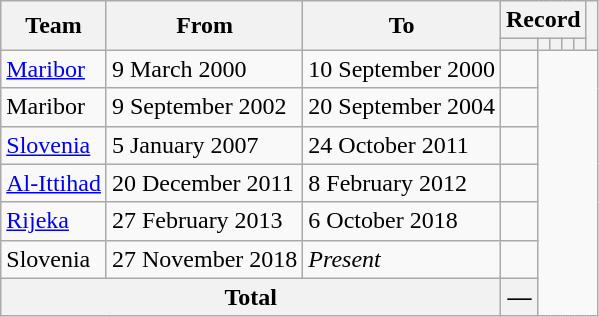<table class="wikitable" style="text-align:center">
<tr>
<th rowspan=2>Team</th>
<th rowspan=2>From</th>
<th rowspan=2>To</th>
<th colspan=5>Record</th>
<th rowspan=2></th>
</tr>
<tr>
<th></th>
<th></th>
<th></th>
<th></th>
<th></th>
</tr>
<tr>
<td align=left><a href='#'>Maribor</a></td>
<td align=left>9 March 2000</td>
<td align=left>10 September 2000<br></td>
<td></td>
</tr>
<tr>
<td align=left>Maribor</td>
<td align=left>9 September 2002</td>
<td align=left>20 September 2004<br></td>
<td></td>
</tr>
<tr>
<td align=left><a href='#'>Slovenia</a></td>
<td align=left>5 January 2007</td>
<td align=left>24 October 2011<br></td>
<td></td>
</tr>
<tr>
<td align=left><a href='#'>Al-Ittihad</a></td>
<td align=left>20 December 2011</td>
<td align=left>8 February 2012<br></td>
<td></td>
</tr>
<tr>
<td align=left><a href='#'>Rijeka</a></td>
<td align=left>27 February 2013</td>
<td align=left>6 October 2018<br></td>
<td></td>
</tr>
<tr>
<td align=left>Slovenia</td>
<td align=left>27 November 2018</td>
<td align=left><em>Present</em><br></td>
<td></td>
</tr>
<tr>
<th colspan=3>Total<br></th>
<th>—</th>
</tr>
</table>
